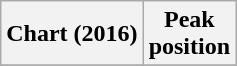<table class="wikitable sortable plainrowheaders" style="text-align:center">
<tr>
<th scope="col">Chart (2016)</th>
<th scope="col">Peak<br>position</th>
</tr>
<tr>
</tr>
</table>
